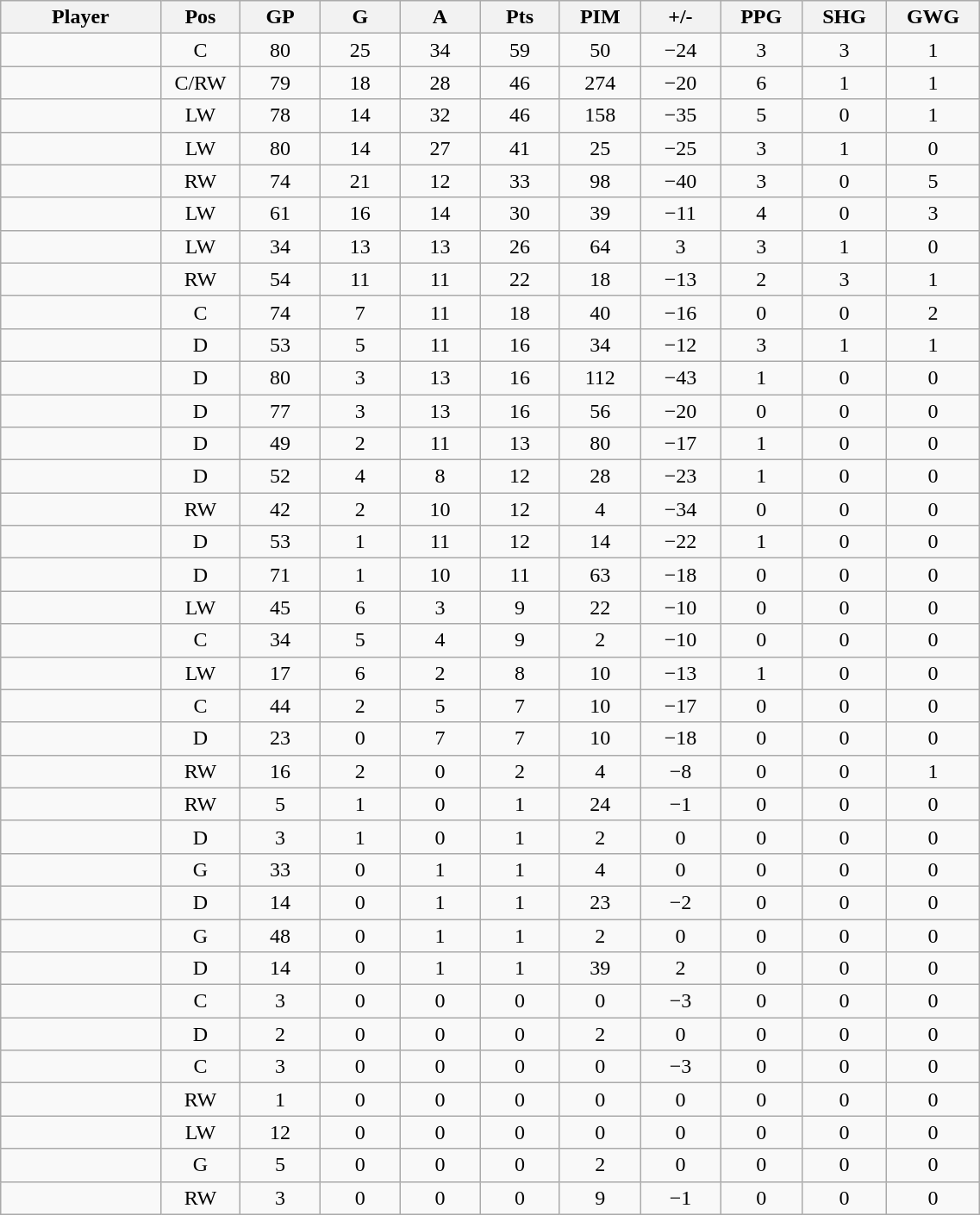<table class="wikitable sortable" width="60%">
<tr ALIGN="center">
<th bgcolor="#DDDDFF" width="10%">Player</th>
<th bgcolor="#DDDDFF" width="3%" title="Position">Pos</th>
<th bgcolor="#DDDDFF" width="5%" title="Games played">GP</th>
<th bgcolor="#DDDDFF" width="5%" title="Goals">G</th>
<th bgcolor="#DDDDFF" width="5%" title="Assists">A</th>
<th bgcolor="#DDDDFF" width="5%" title="Points">Pts</th>
<th bgcolor="#DDDDFF" width="5%" title="Penalties in Minutes">PIM</th>
<th bgcolor="#DDDDFF" width="5%" title="Plus/Minus">+/-</th>
<th bgcolor="#DDDDFF" width="5%" title="Power Play Goals">PPG</th>
<th bgcolor="#DDDDFF" width="5%" title="Short-handed Goals">SHG</th>
<th bgcolor="#DDDDFF" width="5%" title="Game-winning Goals">GWG</th>
</tr>
<tr align="center">
<td align="right"></td>
<td>C</td>
<td>80</td>
<td>25</td>
<td>34</td>
<td>59</td>
<td>50</td>
<td>−24</td>
<td>3</td>
<td>3</td>
<td>1</td>
</tr>
<tr align="center">
<td align="right"></td>
<td>C/RW</td>
<td>79</td>
<td>18</td>
<td>28</td>
<td>46</td>
<td>274</td>
<td>−20</td>
<td>6</td>
<td>1</td>
<td>1</td>
</tr>
<tr align="center">
<td align="right"></td>
<td>LW</td>
<td>78</td>
<td>14</td>
<td>32</td>
<td>46</td>
<td>158</td>
<td>−35</td>
<td>5</td>
<td>0</td>
<td>1</td>
</tr>
<tr align="center">
<td align="right"></td>
<td>LW</td>
<td>80</td>
<td>14</td>
<td>27</td>
<td>41</td>
<td>25</td>
<td>−25</td>
<td>3</td>
<td>1</td>
<td>0</td>
</tr>
<tr align="center">
<td align="right"></td>
<td>RW</td>
<td>74</td>
<td>21</td>
<td>12</td>
<td>33</td>
<td>98</td>
<td>−40</td>
<td>3</td>
<td>0</td>
<td>5</td>
</tr>
<tr align="center">
<td align="right"></td>
<td>LW</td>
<td>61</td>
<td>16</td>
<td>14</td>
<td>30</td>
<td>39</td>
<td>−11</td>
<td>4</td>
<td>0</td>
<td>3</td>
</tr>
<tr align="center">
<td align="right"></td>
<td>LW</td>
<td>34</td>
<td>13</td>
<td>13</td>
<td>26</td>
<td>64</td>
<td>3</td>
<td>3</td>
<td>1</td>
<td>0</td>
</tr>
<tr align="center">
<td align="right"></td>
<td>RW</td>
<td>54</td>
<td>11</td>
<td>11</td>
<td>22</td>
<td>18</td>
<td>−13</td>
<td>2</td>
<td>3</td>
<td>1</td>
</tr>
<tr align="center">
<td align="right"></td>
<td>C</td>
<td>74</td>
<td>7</td>
<td>11</td>
<td>18</td>
<td>40</td>
<td>−16</td>
<td>0</td>
<td>0</td>
<td>2</td>
</tr>
<tr align="center">
<td align="right"></td>
<td>D</td>
<td>53</td>
<td>5</td>
<td>11</td>
<td>16</td>
<td>34</td>
<td>−12</td>
<td>3</td>
<td>1</td>
<td>1</td>
</tr>
<tr align="center">
<td align="right"></td>
<td>D</td>
<td>80</td>
<td>3</td>
<td>13</td>
<td>16</td>
<td>112</td>
<td>−43</td>
<td>1</td>
<td>0</td>
<td>0</td>
</tr>
<tr align="center">
<td align="right"></td>
<td>D</td>
<td>77</td>
<td>3</td>
<td>13</td>
<td>16</td>
<td>56</td>
<td>−20</td>
<td>0</td>
<td>0</td>
<td>0</td>
</tr>
<tr align="center">
<td align="right"></td>
<td>D</td>
<td>49</td>
<td>2</td>
<td>11</td>
<td>13</td>
<td>80</td>
<td>−17</td>
<td>1</td>
<td>0</td>
<td>0</td>
</tr>
<tr align="center">
<td align="right"></td>
<td>D</td>
<td>52</td>
<td>4</td>
<td>8</td>
<td>12</td>
<td>28</td>
<td>−23</td>
<td>1</td>
<td>0</td>
<td>0</td>
</tr>
<tr align="center">
<td align="right"></td>
<td>RW</td>
<td>42</td>
<td>2</td>
<td>10</td>
<td>12</td>
<td>4</td>
<td>−34</td>
<td>0</td>
<td>0</td>
<td>0</td>
</tr>
<tr align="center">
<td align="right"></td>
<td>D</td>
<td>53</td>
<td>1</td>
<td>11</td>
<td>12</td>
<td>14</td>
<td>−22</td>
<td>1</td>
<td>0</td>
<td>0</td>
</tr>
<tr align="center">
<td align="right"></td>
<td>D</td>
<td>71</td>
<td>1</td>
<td>10</td>
<td>11</td>
<td>63</td>
<td>−18</td>
<td>0</td>
<td>0</td>
<td>0</td>
</tr>
<tr align="center">
<td align="right"></td>
<td>LW</td>
<td>45</td>
<td>6</td>
<td>3</td>
<td>9</td>
<td>22</td>
<td>−10</td>
<td>0</td>
<td>0</td>
<td>0</td>
</tr>
<tr align="center">
<td align="right"></td>
<td>C</td>
<td>34</td>
<td>5</td>
<td>4</td>
<td>9</td>
<td>2</td>
<td>−10</td>
<td>0</td>
<td>0</td>
<td>0</td>
</tr>
<tr align="center">
<td align="right"></td>
<td>LW</td>
<td>17</td>
<td>6</td>
<td>2</td>
<td>8</td>
<td>10</td>
<td>−13</td>
<td>1</td>
<td>0</td>
<td>0</td>
</tr>
<tr align="center">
<td align="right"></td>
<td>C</td>
<td>44</td>
<td>2</td>
<td>5</td>
<td>7</td>
<td>10</td>
<td>−17</td>
<td>0</td>
<td>0</td>
<td>0</td>
</tr>
<tr align="center">
<td align="right"></td>
<td>D</td>
<td>23</td>
<td>0</td>
<td>7</td>
<td>7</td>
<td>10</td>
<td>−18</td>
<td>0</td>
<td>0</td>
<td>0</td>
</tr>
<tr align="center">
<td align="right"></td>
<td>RW</td>
<td>16</td>
<td>2</td>
<td>0</td>
<td>2</td>
<td>4</td>
<td>−8</td>
<td>0</td>
<td>0</td>
<td>1</td>
</tr>
<tr align="center">
<td align="right"></td>
<td>RW</td>
<td>5</td>
<td>1</td>
<td>0</td>
<td>1</td>
<td>24</td>
<td>−1</td>
<td>0</td>
<td>0</td>
<td>0</td>
</tr>
<tr align="center">
<td align="right"></td>
<td>D</td>
<td>3</td>
<td>1</td>
<td>0</td>
<td>1</td>
<td>2</td>
<td>0</td>
<td>0</td>
<td>0</td>
<td>0</td>
</tr>
<tr align="center">
<td align="right"></td>
<td>G</td>
<td>33</td>
<td>0</td>
<td>1</td>
<td>1</td>
<td>4</td>
<td>0</td>
<td>0</td>
<td>0</td>
<td>0</td>
</tr>
<tr align="center">
<td align="right"></td>
<td>D</td>
<td>14</td>
<td>0</td>
<td>1</td>
<td>1</td>
<td>23</td>
<td>−2</td>
<td>0</td>
<td>0</td>
<td>0</td>
</tr>
<tr align="center">
<td align="right"></td>
<td>G</td>
<td>48</td>
<td>0</td>
<td>1</td>
<td>1</td>
<td>2</td>
<td>0</td>
<td>0</td>
<td>0</td>
<td>0</td>
</tr>
<tr align="center">
<td align="right"></td>
<td>D</td>
<td>14</td>
<td>0</td>
<td>1</td>
<td>1</td>
<td>39</td>
<td>2</td>
<td>0</td>
<td>0</td>
<td>0</td>
</tr>
<tr align="center">
<td align="right"></td>
<td>C</td>
<td>3</td>
<td>0</td>
<td>0</td>
<td>0</td>
<td>0</td>
<td>−3</td>
<td>0</td>
<td>0</td>
<td>0</td>
</tr>
<tr align="center">
<td align="right"></td>
<td>D</td>
<td>2</td>
<td>0</td>
<td>0</td>
<td>0</td>
<td>2</td>
<td>0</td>
<td>0</td>
<td>0</td>
<td>0</td>
</tr>
<tr align="center">
<td align="right"></td>
<td>C</td>
<td>3</td>
<td>0</td>
<td>0</td>
<td>0</td>
<td>0</td>
<td>−3</td>
<td>0</td>
<td>0</td>
<td>0</td>
</tr>
<tr align="center">
<td align="right"></td>
<td>RW</td>
<td>1</td>
<td>0</td>
<td>0</td>
<td>0</td>
<td>0</td>
<td>0</td>
<td>0</td>
<td>0</td>
<td>0</td>
</tr>
<tr align="center">
<td align="right"></td>
<td>LW</td>
<td>12</td>
<td>0</td>
<td>0</td>
<td>0</td>
<td>0</td>
<td>0</td>
<td>0</td>
<td>0</td>
<td>0</td>
</tr>
<tr align="center">
<td align="right"></td>
<td>G</td>
<td>5</td>
<td>0</td>
<td>0</td>
<td>0</td>
<td>2</td>
<td>0</td>
<td>0</td>
<td>0</td>
<td>0</td>
</tr>
<tr align="center">
<td align="right"></td>
<td>RW</td>
<td>3</td>
<td>0</td>
<td>0</td>
<td>0</td>
<td>9</td>
<td>−1</td>
<td>0</td>
<td>0</td>
<td>0</td>
</tr>
</table>
